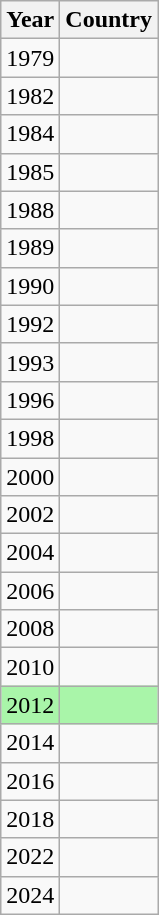<table class="wikitable sortable">
<tr>
<th>Year</th>
<th>Country</th>
</tr>
<tr>
<td>1979</td>
<td></td>
</tr>
<tr>
<td>1982</td>
<td></td>
</tr>
<tr>
<td>1984</td>
<td></td>
</tr>
<tr>
<td>1985</td>
<td></td>
</tr>
<tr>
<td>1988</td>
<td></td>
</tr>
<tr>
<td>1989</td>
<td></td>
</tr>
<tr>
<td>1990</td>
<td></td>
</tr>
<tr>
<td>1992</td>
<td></td>
</tr>
<tr>
<td>1993</td>
<td></td>
</tr>
<tr>
<td>1996</td>
<td></td>
</tr>
<tr>
<td>1998</td>
<td></td>
</tr>
<tr>
<td>2000</td>
<td></td>
</tr>
<tr>
<td>2002</td>
<td></td>
</tr>
<tr>
<td>2004</td>
<td></td>
</tr>
<tr>
<td>2006</td>
<td></td>
</tr>
<tr>
<td>2008</td>
<td></td>
</tr>
<tr>
<td>2010</td>
<td></td>
</tr>
<tr bgcolor=#A9F5A9>
<td>2012</td>
<td></td>
</tr>
<tr>
<td>2014</td>
<td></td>
</tr>
<tr>
<td>2016</td>
<td></td>
</tr>
<tr>
<td>2018</td>
<td></td>
</tr>
<tr>
<td>2022</td>
<td></td>
</tr>
<tr>
<td>2024</td>
<td></td>
</tr>
</table>
